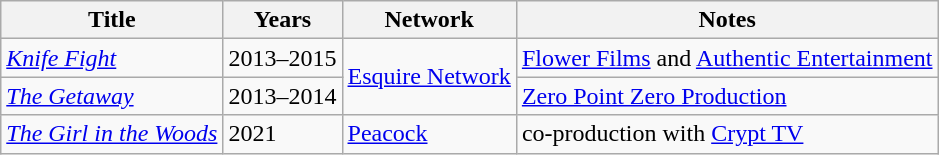<table class="wikitable sortable">
<tr>
<th>Title</th>
<th>Years</th>
<th>Network</th>
<th>Notes</th>
</tr>
<tr>
<td><em><a href='#'>Knife Fight</a></em></td>
<td>2013–2015</td>
<td rowspan="2"><a href='#'>Esquire Network</a></td>
<td><a href='#'>Flower Films</a> and <a href='#'>Authentic Entertainment</a></td>
</tr>
<tr>
<td><em><a href='#'>The Getaway</a></em></td>
<td>2013–2014</td>
<td><a href='#'>Zero Point Zero Production</a></td>
</tr>
<tr>
<td><em><a href='#'>The Girl in the Woods</a></em></td>
<td>2021</td>
<td><a href='#'>Peacock</a></td>
<td>co-production with <a href='#'>Crypt TV</a></td>
</tr>
</table>
